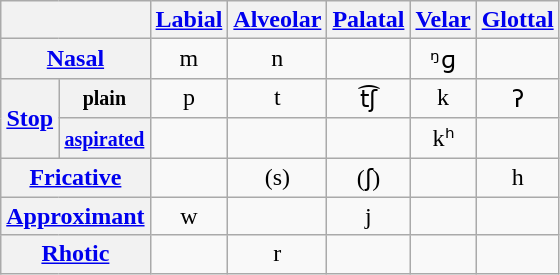<table class="wikitable" style="text-align:center">
<tr>
<th colspan="2"></th>
<th><a href='#'>Labial</a></th>
<th><a href='#'>Alveolar</a></th>
<th><a href='#'>Palatal</a></th>
<th><a href='#'>Velar</a></th>
<th><a href='#'>Glottal</a></th>
</tr>
<tr>
<th colspan="2"><a href='#'>Nasal</a></th>
<td>m</td>
<td>n</td>
<td></td>
<td>ᵑɡ</td>
<td></td>
</tr>
<tr>
<th rowspan="2"><a href='#'>Stop</a></th>
<th><small>plain</small></th>
<td>p</td>
<td>t</td>
<td>t͡ʃ</td>
<td>k</td>
<td>ʔ</td>
</tr>
<tr>
<th><small><a href='#'>aspirated</a></small></th>
<td></td>
<td></td>
<td></td>
<td>kʰ</td>
<td></td>
</tr>
<tr>
<th colspan="2"><a href='#'>Fricative</a></th>
<td></td>
<td>(s)</td>
<td>(ʃ)</td>
<td></td>
<td>h</td>
</tr>
<tr>
<th colspan="2"><a href='#'>Approximant</a></th>
<td>w</td>
<td></td>
<td>j</td>
<td></td>
<td></td>
</tr>
<tr>
<th colspan="2"><a href='#'>Rhotic</a></th>
<td></td>
<td>r</td>
<td></td>
<td></td>
<td></td>
</tr>
</table>
